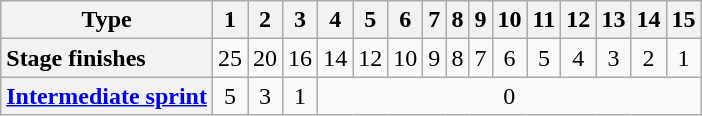<table class="wikitable plainrowheaders floatright" style="text-align: center;">
<tr>
<th scope="col">Type</th>
<th scope="col">1</th>
<th scope="col">2</th>
<th scope="col">3</th>
<th scope="col">4</th>
<th scope="col">5</th>
<th scope="col">6</th>
<th scope="col">7</th>
<th scope="col">8</th>
<th scope="col">9</th>
<th scope="col">10</th>
<th scope="col">11</th>
<th scope="col">12</th>
<th scope="col">13</th>
<th scope="col">14</th>
<th scope="col">15</th>
</tr>
<tr>
<th scope="row" style="text-align:left;">Stage finishes</th>
<td>25</td>
<td>20</td>
<td>16</td>
<td>14</td>
<td>12</td>
<td>10</td>
<td>9</td>
<td>8</td>
<td>7</td>
<td>6</td>
<td>5</td>
<td>4</td>
<td>3</td>
<td>2</td>
<td>1</td>
</tr>
<tr>
<th scope="row" style="text-align:left;"> <a href='#'>Intermediate sprint</a></th>
<td>5</td>
<td>3</td>
<td>1</td>
<td colspan="12">0</td>
</tr>
</table>
